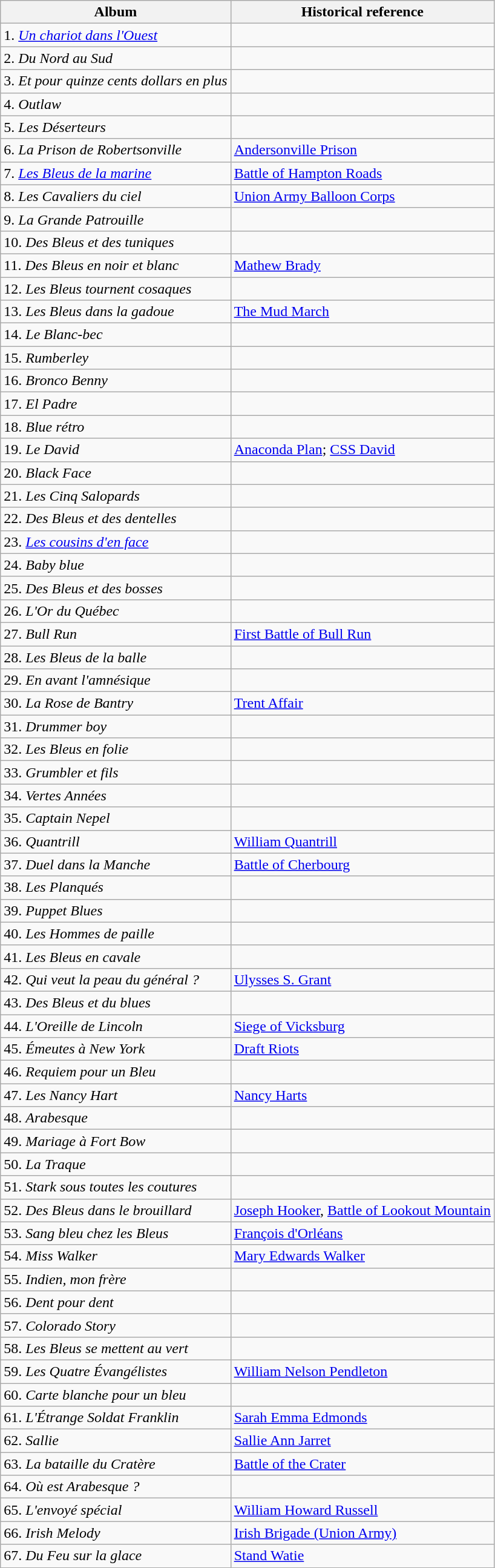<table class="wikitable centre" style="text-align:left;">
<tr>
<th scope="col">Album</th>
<th>Historical reference</th>
</tr>
<tr>
<td>1. <em><a href='#'>Un chariot dans l'Ouest</a></em></td>
<td></td>
</tr>
<tr>
<td>2. <em>Du Nord au Sud</em></td>
<td></td>
</tr>
<tr>
<td>3. <em>Et pour quinze cents dollars en plus</em></td>
<td></td>
</tr>
<tr>
<td>4. <em>Outlaw</em></td>
<td></td>
</tr>
<tr>
<td>5. <em>Les Déserteurs</em></td>
<td></td>
</tr>
<tr>
<td>6. <em>La Prison de Robertsonville</em></td>
<td><a href='#'>Andersonville Prison</a></td>
</tr>
<tr>
<td>7. <em><a href='#'>Les Bleus de la marine</a></em></td>
<td><a href='#'>Battle of Hampton Roads</a></td>
</tr>
<tr>
<td>8. <em>Les Cavaliers du ciel</em></td>
<td><a href='#'>Union Army Balloon Corps</a></td>
</tr>
<tr>
<td>9. <em>La Grande Patrouille</em></td>
<td></td>
</tr>
<tr>
<td>10. <em>Des Bleus et des tuniques</em></td>
<td></td>
</tr>
<tr>
<td>11. <em>Des Bleus en noir et blanc</em></td>
<td><a href='#'>Mathew Brady</a></td>
</tr>
<tr>
<td>12. <em>Les Bleus tournent cosaques</em></td>
<td></td>
</tr>
<tr>
<td>13. <em>Les Bleus dans la gadoue</em></td>
<td><a href='#'>The Mud March</a></td>
</tr>
<tr>
<td>14. <em>Le Blanc-bec</em></td>
<td></td>
</tr>
<tr>
<td>15. <em>Rumberley</em></td>
<td></td>
</tr>
<tr>
<td>16. <em>Bronco Benny</em></td>
<td></td>
</tr>
<tr>
<td>17. <em>El Padre</em></td>
<td></td>
</tr>
<tr>
<td>18. <em>Blue rétro</em></td>
<td></td>
</tr>
<tr>
<td>19. <em>Le David</em></td>
<td><a href='#'>Anaconda Plan</a>; <a href='#'>CSS David</a></td>
</tr>
<tr>
<td>20. <em>Black Face</em></td>
<td></td>
</tr>
<tr>
<td>21. <em>Les Cinq Salopards</em></td>
<td></td>
</tr>
<tr>
<td>22. <em>Des Bleus et des dentelles</em></td>
<td></td>
</tr>
<tr>
<td>23. <em><a href='#'>Les cousins d'en face</a></em></td>
<td></td>
</tr>
<tr>
<td>24. <em>Baby blue</em></td>
<td></td>
</tr>
<tr>
<td>25. <em>Des Bleus et des bosses</em></td>
<td></td>
</tr>
<tr>
<td>26. <em>L'Or du Québec</em></td>
<td></td>
</tr>
<tr>
<td>27. <em>Bull Run</em></td>
<td><a href='#'>First Battle of Bull Run</a></td>
</tr>
<tr>
<td>28. <em>Les Bleus de la balle</em></td>
<td></td>
</tr>
<tr>
<td>29. <em>En avant l'amnésique</em></td>
<td></td>
</tr>
<tr>
<td>30. <em>La Rose de Bantry</em></td>
<td><a href='#'>Trent Affair</a></td>
</tr>
<tr>
<td>31. <em>Drummer boy</em></td>
<td></td>
</tr>
<tr>
<td>32. <em>Les Bleus en folie</em></td>
<td></td>
</tr>
<tr>
<td>33. <em>Grumbler et fils</em></td>
<td></td>
</tr>
<tr>
<td>34. <em>Vertes Années</em></td>
<td></td>
</tr>
<tr>
<td>35. <em>Captain Nepel</em></td>
<td></td>
</tr>
<tr>
<td>36. <em>Quantrill</em></td>
<td><a href='#'>William Quantrill</a></td>
</tr>
<tr>
<td>37. <em>Duel dans la Manche</em></td>
<td><a href='#'>Battle of Cherbourg</a></td>
</tr>
<tr>
<td>38. <em>Les Planqués</em></td>
<td></td>
</tr>
<tr>
<td>39. <em>Puppet Blues</em></td>
<td></td>
</tr>
<tr>
<td>40. <em>Les Hommes de paille</em></td>
<td></td>
</tr>
<tr>
<td>41. <em>Les Bleus en cavale</em></td>
<td></td>
</tr>
<tr>
<td>42. <em>Qui veut la peau du général ?</em></td>
<td><a href='#'>Ulysses S. Grant</a></td>
</tr>
<tr>
<td>43. <em>Des Bleus et du blues</em></td>
<td></td>
</tr>
<tr>
<td>44. <em>L'Oreille de Lincoln</em></td>
<td><a href='#'>Siege of Vicksburg</a></td>
</tr>
<tr>
<td>45. <em>Émeutes à New York</em></td>
<td><a href='#'>Draft Riots</a></td>
</tr>
<tr>
<td>46. <em>Requiem pour un Bleu</em></td>
<td></td>
</tr>
<tr>
<td>47. <em>Les Nancy Hart</em></td>
<td><a href='#'>Nancy Harts</a></td>
</tr>
<tr>
<td>48. <em>Arabesque</em></td>
<td></td>
</tr>
<tr>
<td>49. <em>Mariage à Fort Bow</em></td>
<td></td>
</tr>
<tr>
<td>50. <em>La Traque</em></td>
<td></td>
</tr>
<tr>
<td>51. <em>Stark sous toutes les coutures</em></td>
<td></td>
</tr>
<tr>
<td>52. <em>Des Bleus dans le brouillard</em></td>
<td><a href='#'>Joseph Hooker</a>, <a href='#'>Battle of Lookout Mountain</a></td>
</tr>
<tr>
<td>53. <em>Sang bleu chez les Bleus</em></td>
<td><a href='#'>François d'Orléans</a></td>
</tr>
<tr>
<td>54. <em>Miss Walker</em></td>
<td><a href='#'>Mary Edwards Walker</a></td>
</tr>
<tr>
<td>55. <em>Indien, mon frère</em></td>
<td></td>
</tr>
<tr>
<td>56. <em>Dent pour dent</em></td>
<td></td>
</tr>
<tr>
<td>57. <em>Colorado Story</em></td>
<td></td>
</tr>
<tr>
<td>58. <em>Les Bleus se mettent au vert</em></td>
<td></td>
</tr>
<tr>
<td>59. <em>Les Quatre Évangélistes</em></td>
<td><a href='#'>William Nelson Pendleton</a></td>
</tr>
<tr>
<td>60. <em>Carte blanche pour un bleu</em></td>
<td></td>
</tr>
<tr>
<td>61. <em>L'Étrange Soldat Franklin</em></td>
<td><a href='#'>Sarah Emma Edmonds</a></td>
</tr>
<tr>
<td>62. <em>Sallie</em></td>
<td><a href='#'>Sallie Ann Jarret</a></td>
</tr>
<tr>
<td>63. <em>La bataille du Cratère</em></td>
<td><a href='#'>Battle of the Crater</a></td>
</tr>
<tr>
<td>64. <em>Où est Arabesque ?</em></td>
<td></td>
</tr>
<tr>
<td>65. <em>L'envoyé spécial</em></td>
<td><a href='#'>William Howard Russell</a></td>
</tr>
<tr>
<td>66. <em>Irish Melody</em></td>
<td><a href='#'>Irish Brigade (Union Army)</a></td>
</tr>
<tr>
<td>67. <em>Du Feu sur la glace</em></td>
<td><a href='#'>Stand Watie</a></td>
</tr>
</table>
